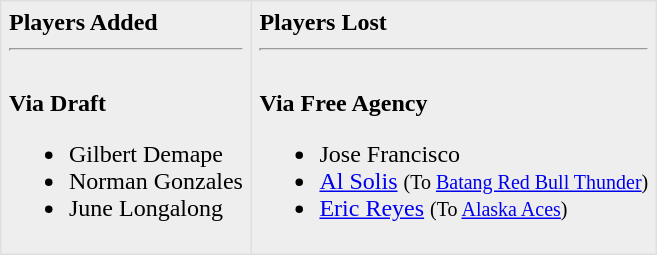<table border=1 style="border-collapse:collapse; background-color:#eeeeee" bordercolor="#DFDFDF" cellpadding="5">
<tr>
<td valign="top"><strong>Players Added</strong> <hr><br><strong>Via Draft</strong><ul><li>Gilbert Demape</li><li>Norman Gonzales</li><li>June Longalong</li></ul></td>
<td valign="top"><strong>Players Lost</strong> <hr><br><strong>Via Free Agency</strong><ul><li>Jose Francisco</li><li><a href='#'>Al Solis</a> <small>(To <a href='#'>Batang Red Bull Thunder</a>)</small></li><li><a href='#'>Eric Reyes</a> <small>(To <a href='#'>Alaska Aces</a>)</small></li></ul></td>
</tr>
</table>
